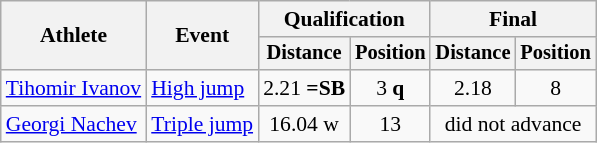<table class=wikitable style=font-size:90%>
<tr>
<th rowspan=2>Athlete</th>
<th rowspan=2>Event</th>
<th colspan=2>Qualification</th>
<th colspan=2>Final</th>
</tr>
<tr style=font-size:95%>
<th>Distance</th>
<th>Position</th>
<th>Distance</th>
<th>Position</th>
</tr>
<tr align=center>
<td align=left><a href='#'>Tihomir Ivanov</a></td>
<td align=left><a href='#'>High jump</a></td>
<td>2.21 <strong>=SB</strong></td>
<td>3 <strong>q</strong></td>
<td>2.18</td>
<td>8</td>
</tr>
<tr align=center>
<td align=left><a href='#'>Georgi Nachev</a></td>
<td align=left><a href='#'>Triple jump</a></td>
<td>16.04 w</td>
<td>13</td>
<td colspan=2>did not advance</td>
</tr>
</table>
